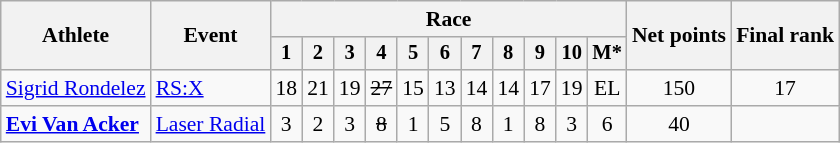<table class="wikitable" style="font-size:90%">
<tr>
<th rowspan="2">Athlete</th>
<th rowspan="2">Event</th>
<th colspan=11>Race</th>
<th rowspan=2>Net points</th>
<th rowspan=2>Final rank</th>
</tr>
<tr style="font-size:95%">
<th>1</th>
<th>2</th>
<th>3</th>
<th>4</th>
<th>5</th>
<th>6</th>
<th>7</th>
<th>8</th>
<th>9</th>
<th>10</th>
<th>M*</th>
</tr>
<tr align=center>
<td align=left><a href='#'>Sigrid Rondelez</a></td>
<td align=left><a href='#'>RS:X</a></td>
<td>18</td>
<td>21</td>
<td>19</td>
<td><s>27</s></td>
<td>15</td>
<td>13</td>
<td>14</td>
<td>14</td>
<td>17</td>
<td>19</td>
<td>EL</td>
<td>150</td>
<td>17</td>
</tr>
<tr align=center>
<td align=left><strong><a href='#'>Evi Van Acker</a></strong></td>
<td align=left><a href='#'>Laser Radial</a></td>
<td>3</td>
<td>2</td>
<td>3</td>
<td><s>8</s></td>
<td>1</td>
<td>5</td>
<td>8</td>
<td>1</td>
<td>8</td>
<td>3</td>
<td>6</td>
<td>40</td>
<td></td>
</tr>
</table>
